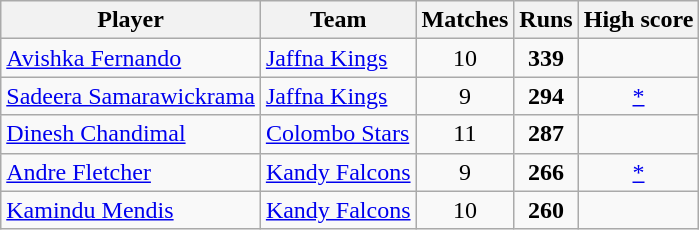<table class="wikitable"  style="text-align: center;">
<tr>
<th>Player</th>
<th>Team</th>
<th>Matches</th>
<th>Runs</th>
<th>High score</th>
</tr>
<tr>
<td style="text-align:left"><a href='#'>Avishka Fernando</a></td>
<td style="text-align:left"><a href='#'>Jaffna Kings</a></td>
<td>10</td>
<td><strong>339</strong></td>
<td><a href='#'></a></td>
</tr>
<tr>
<td style="text-align:left"><a href='#'>Sadeera Samarawickrama</a></td>
<td style="text-align:left"><a href='#'>Jaffna Kings</a></td>
<td>9</td>
<td><strong>294</strong></td>
<td><a href='#'>*</a></td>
</tr>
<tr>
<td style="text-align:left"><a href='#'>Dinesh Chandimal</a></td>
<td style="text-align:left"><a href='#'>Colombo Stars</a></td>
<td>11</td>
<td><strong>287</strong></td>
<td><a href='#'></a></td>
</tr>
<tr>
<td style="text-align:left"><a href='#'>Andre Fletcher</a></td>
<td style="text-align:left"><a href='#'>Kandy Falcons</a></td>
<td>9</td>
<td><strong>266</strong></td>
<td><a href='#'>*</a></td>
</tr>
<tr>
<td style="text-align:left"><a href='#'>Kamindu Mendis</a></td>
<td style="text-align:left"><a href='#'>Kandy Falcons</a></td>
<td>10</td>
<td><strong>260</strong></td>
<td><a href='#'></a></td>
</tr>
</table>
